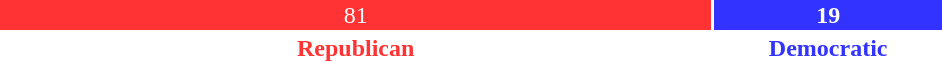<table style="width:50%">
<tr>
<td scope="row" style="background:#F33; width:75%; text-align:center; color:white">81</td>
<td style="background:#33F; width:24%; text-align:center; color:white"><strong>19</strong></td>
</tr>
<tr>
<td scope="row" style="text-align:center; color:#F33"><strong>Republican</strong></td>
<td style="text-align:center; color:#33F"><strong>Democratic</strong></td>
</tr>
</table>
